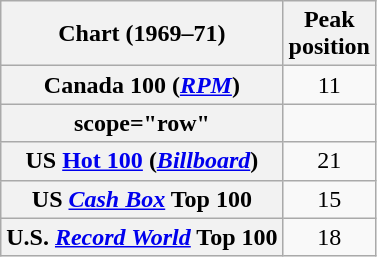<table class="wikitable sortable plainrowheaders" style="text-align:center;">
<tr>
<th scope="col">Chart (1969–71)</th>
<th scope="col">Peak<br>position</th>
</tr>
<tr>
<th scope="row">Canada 100 (<em><a href='#'>RPM</a></em>)</th>
<td align="center">11</td>
</tr>
<tr>
<th>scope="row"</th>
</tr>
<tr>
<th scope="row">US <a href='#'>Hot 100</a> (<em><a href='#'>Billboard</a></em>)</th>
<td align="center">21</td>
</tr>
<tr>
<th scope="row">US <a href='#'><em>Cash Box</em></a> Top 100</th>
<td align="center">15</td>
</tr>
<tr>
<th scope="row">U.S. <em><a href='#'>Record World</a></em> Top 100</th>
<td align="center">18</td>
</tr>
</table>
